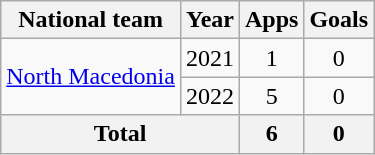<table class=wikitable style=text-align:center>
<tr>
<th>National team</th>
<th>Year</th>
<th>Apps</th>
<th>Goals</th>
</tr>
<tr>
<td rowspan=2><a href='#'>North Macedonia</a></td>
<td>2021</td>
<td>1</td>
<td>0</td>
</tr>
<tr>
<td>2022</td>
<td>5</td>
<td>0</td>
</tr>
<tr>
<th colspan=2>Total</th>
<th>6</th>
<th>0</th>
</tr>
</table>
